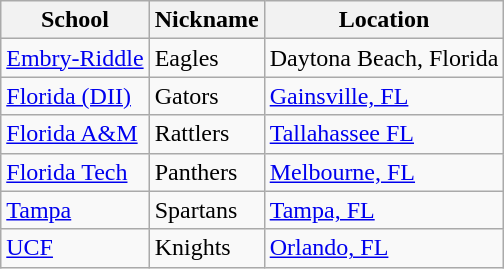<table class="wikitable sortable">
<tr>
<th>School</th>
<th>Nickname</th>
<th>Location</th>
</tr>
<tr>
<td><a href='#'>Embry-Riddle</a></td>
<td>Eagles</td>
<td>Daytona Beach, Florida</td>
</tr>
<tr>
<td><a href='#'>Florida (DII)</a></td>
<td>Gators</td>
<td><a href='#'>Gainsville, FL</a></td>
</tr>
<tr>
<td><a href='#'>Florida A&M</a></td>
<td>Rattlers</td>
<td><a href='#'>Tallahassee FL</a></td>
</tr>
<tr>
<td><a href='#'>Florida Tech</a></td>
<td>Panthers</td>
<td><a href='#'>Melbourne, FL</a></td>
</tr>
<tr>
<td><a href='#'>Tampa</a></td>
<td>Spartans</td>
<td><a href='#'>Tampa, FL</a></td>
</tr>
<tr>
<td><a href='#'>UCF</a></td>
<td>Knights</td>
<td><a href='#'>Orlando, FL</a></td>
</tr>
</table>
